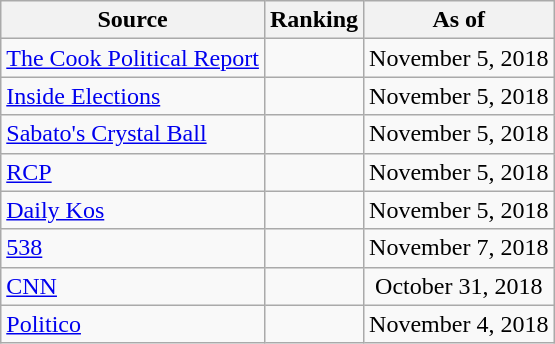<table class="wikitable" style="text-align:center">
<tr>
<th>Source</th>
<th>Ranking</th>
<th>As of</th>
</tr>
<tr>
<td align=left><a href='#'>The Cook Political Report</a></td>
<td></td>
<td>November 5, 2018</td>
</tr>
<tr>
<td align=left><a href='#'>Inside Elections</a></td>
<td></td>
<td>November 5, 2018</td>
</tr>
<tr>
<td align=left><a href='#'>Sabato's Crystal Ball</a></td>
<td></td>
<td>November 5, 2018</td>
</tr>
<tr>
<td align="left"><a href='#'>RCP</a></td>
<td></td>
<td>November 5, 2018</td>
</tr>
<tr>
<td align="left"><a href='#'>Daily Kos</a></td>
<td></td>
<td>November 5, 2018</td>
</tr>
<tr>
<td align="left"><a href='#'>538</a></td>
<td></td>
<td>November 7, 2018</td>
</tr>
<tr>
<td align="left"><a href='#'>CNN</a></td>
<td></td>
<td>October 31, 2018</td>
</tr>
<tr>
<td align="left"><a href='#'>Politico</a></td>
<td></td>
<td>November 4, 2018</td>
</tr>
</table>
